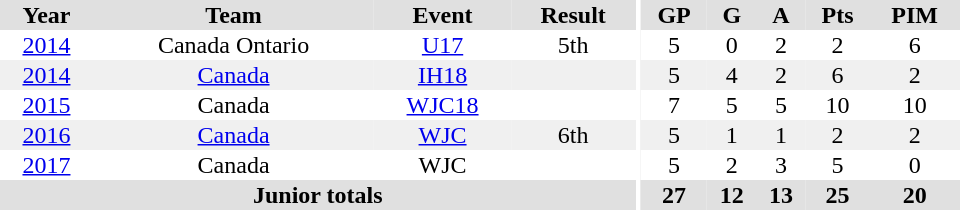<table border="0" cellpadding="1" cellspacing="0" ID="Table3" style="text-align:center; width:40em">
<tr ALIGN="center" bgcolor="#e0e0e0">
<th>Year</th>
<th>Team</th>
<th>Event</th>
<th>Result</th>
<th rowspan="99" bgcolor="#ffffff"></th>
<th>GP</th>
<th>G</th>
<th>A</th>
<th>Pts</th>
<th>PIM</th>
</tr>
<tr>
<td><a href='#'>2014</a></td>
<td>Canada Ontario</td>
<td><a href='#'>U17</a></td>
<td>5th</td>
<td>5</td>
<td>0</td>
<td>2</td>
<td>2</td>
<td>6</td>
</tr>
<tr bgcolor="#f0f0f0">
<td><a href='#'>2014</a></td>
<td><a href='#'>Canada</a></td>
<td><a href='#'>IH18</a></td>
<td></td>
<td>5</td>
<td>4</td>
<td>2</td>
<td>6</td>
<td>2</td>
</tr>
<tr>
<td><a href='#'>2015</a></td>
<td>Canada</td>
<td><a href='#'>WJC18</a></td>
<td></td>
<td>7</td>
<td>5</td>
<td>5</td>
<td>10</td>
<td>10</td>
</tr>
<tr bgcolor="#f0f0f0">
<td><a href='#'>2016</a></td>
<td><a href='#'>Canada</a></td>
<td><a href='#'>WJC</a></td>
<td>6th</td>
<td>5</td>
<td>1</td>
<td>1</td>
<td>2</td>
<td>2</td>
</tr>
<tr>
<td><a href='#'>2017</a></td>
<td>Canada</td>
<td>WJC</td>
<td></td>
<td>5</td>
<td>2</td>
<td>3</td>
<td>5</td>
<td>0</td>
</tr>
<tr bgcolor="#e0e0e0">
<th colspan="4">Junior totals</th>
<th>27</th>
<th>12</th>
<th>13</th>
<th>25</th>
<th>20</th>
</tr>
</table>
